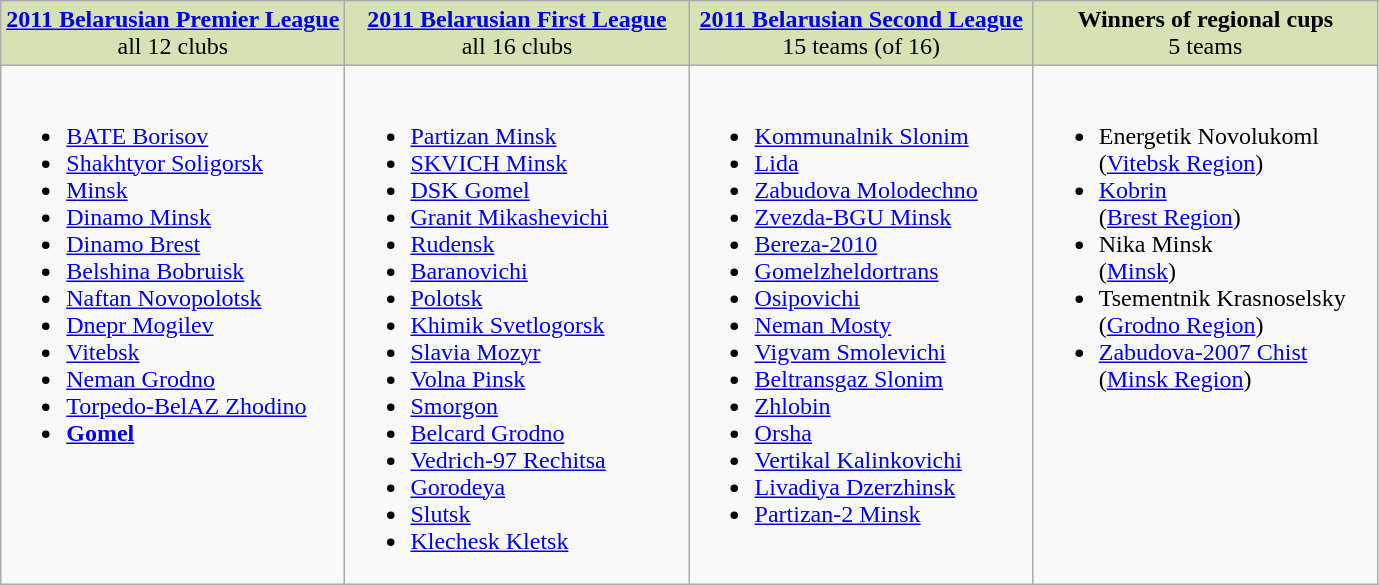<table class="wikitable">
<tr style="vertical-align:top; background:#d6e2b3; text-align:center;">
<td style="width:25%;"><strong><a href='#'>2011 Belarusian Premier League</a></strong><br>all 12 clubs</td>
<td style="width:25%;"><strong><a href='#'>2011 Belarusian First League</a></strong><br>all 16 clubs</td>
<td style="width:25%;"><strong><a href='#'>2011 Belarusian Second League</a></strong><br>15 teams (of 16)</td>
<td style="width:25%;"><strong>Winners of regional cups</strong><br>5 teams</td>
</tr>
<tr valign="top">
<td><br><ul><li><a href='#'>BATE Borisov</a></li><li><a href='#'>Shakhtyor Soligorsk</a></li><li><a href='#'>Minsk</a></li><li><a href='#'>Dinamo Minsk</a></li><li><a href='#'>Dinamo Brest</a></li><li><a href='#'>Belshina Bobruisk</a></li><li><a href='#'>Naftan Novopolotsk</a></li><li><a href='#'>Dnepr Mogilev</a></li><li><a href='#'>Vitebsk</a></li><li><a href='#'>Neman Grodno</a></li><li><a href='#'>Torpedo-BelAZ Zhodino</a></li><li><strong><a href='#'>Gomel</a></strong></li></ul></td>
<td><br><ul><li><a href='#'>Partizan Minsk</a></li><li><a href='#'>SKVICH Minsk</a></li><li><a href='#'>DSK Gomel</a></li><li><a href='#'>Granit Mikashevichi</a></li><li><a href='#'>Rudensk</a></li><li><a href='#'>Baranovichi</a></li><li><a href='#'>Polotsk</a></li><li><a href='#'>Khimik Svetlogorsk</a></li><li><a href='#'>Slavia Mozyr</a></li><li><a href='#'>Volna Pinsk</a></li><li><a href='#'>Smorgon</a></li><li><a href='#'>Belcard Grodno</a></li><li><a href='#'>Vedrich-97 Rechitsa</a></li><li><a href='#'>Gorodeya</a></li><li><a href='#'>Slutsk</a></li><li><a href='#'>Klechesk Kletsk</a></li></ul></td>
<td><br><ul><li><a href='#'>Kommunalnik Slonim</a></li><li><a href='#'>Lida</a></li><li><a href='#'>Zabudova Molodechno</a></li><li><a href='#'>Zvezda-BGU Minsk</a></li><li><a href='#'>Bereza-2010</a></li><li><a href='#'>Gomelzheldortrans</a></li><li><a href='#'>Osipovichi</a></li><li><a href='#'>Neman Mosty</a></li><li><a href='#'>Vigvam Smolevichi</a></li><li><a href='#'>Beltransgaz Slonim</a></li><li><a href='#'>Zhlobin</a></li><li><a href='#'>Orsha</a></li><li><a href='#'>Vertikal Kalinkovichi</a></li><li><a href='#'>Livadiya Dzerzhinsk</a></li><li><a href='#'>Partizan-2 Minsk</a></li></ul></td>
<td><br><ul><li>Energetik Novolukoml<br>(<a href='#'>Vitebsk Region</a>)</li><li><a href='#'>Kobrin</a><br>(<a href='#'>Brest Region</a>)</li><li>Nika Minsk<br>(<a href='#'>Minsk</a>)</li><li>Tsementnik Krasnoselsky<br>(<a href='#'>Grodno Region</a>)</li><li><a href='#'>Zabudova-2007 Chist</a><br>(<a href='#'>Minsk Region</a>)</li></ul></td>
</tr>
</table>
